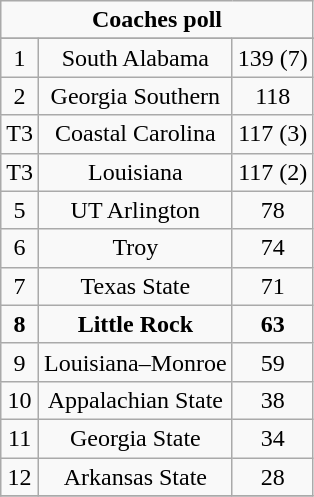<table class="wikitable">
<tr align="center">
<td align="center" Colspan="3"><strong>Coaches poll</strong></td>
</tr>
<tr align="center">
</tr>
<tr align="center">
<td>1</td>
<td>South Alabama</td>
<td>139 (7)</td>
</tr>
<tr align="center">
<td>2</td>
<td>Georgia Southern</td>
<td>118</td>
</tr>
<tr align="center">
<td>T3</td>
<td>Coastal Carolina</td>
<td>117 (3)</td>
</tr>
<tr align="center">
<td>T3</td>
<td>Louisiana</td>
<td>117 (2)</td>
</tr>
<tr align="center">
<td>5</td>
<td>UT Arlington</td>
<td>78</td>
</tr>
<tr align="center">
<td>6</td>
<td>Troy</td>
<td>74</td>
</tr>
<tr align="center">
<td>7</td>
<td>Texas State</td>
<td>71</td>
</tr>
<tr align="center">
<td><strong>8</strong></td>
<td><strong>Little Rock</strong></td>
<td><strong>63</strong></td>
</tr>
<tr align="center">
<td>9</td>
<td>Louisiana–Monroe</td>
<td>59</td>
</tr>
<tr align="center">
<td>10</td>
<td>Appalachian State</td>
<td>38</td>
</tr>
<tr align="center">
<td>11</td>
<td>Georgia State</td>
<td>34</td>
</tr>
<tr align="center">
<td>12</td>
<td>Arkansas State</td>
<td>28</td>
</tr>
<tr align="center">
</tr>
</table>
